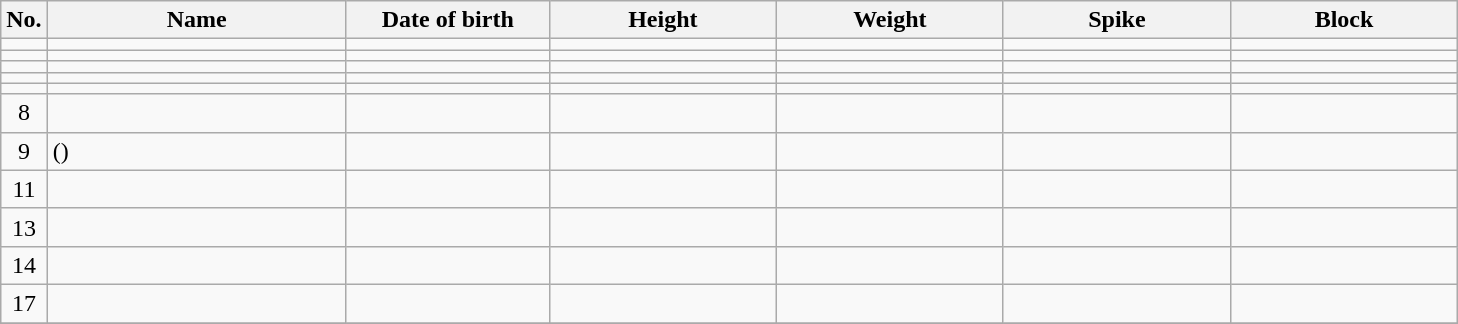<table class="wikitable sortable" style="font-size:100%; text-align:center;">
<tr>
<th>No.</th>
<th style="width:12em">Name</th>
<th style="width:8em">Date of birth</th>
<th style="width:9em">Height</th>
<th style="width:9em">Weight</th>
<th style="width:9em">Spike</th>
<th style="width:9em">Block</th>
</tr>
<tr>
<td></td>
<td align=left> </td>
<td align=right></td>
<td></td>
<td></td>
<td></td>
<td></td>
</tr>
<tr>
<td></td>
<td align=left> </td>
<td align=right></td>
<td></td>
<td></td>
<td></td>
<td></td>
</tr>
<tr>
<td></td>
<td align=left> </td>
<td align=right></td>
<td></td>
<td></td>
<td></td>
<td></td>
</tr>
<tr>
<td></td>
<td align=left> </td>
<td align=right></td>
<td></td>
<td></td>
<td></td>
<td></td>
</tr>
<tr>
<td></td>
<td align=left> </td>
<td align=right></td>
<td></td>
<td></td>
<td></td>
<td></td>
</tr>
<tr>
<td>8</td>
<td align=left> </td>
<td align=right></td>
<td></td>
<td></td>
<td></td>
<td></td>
</tr>
<tr>
<td>9</td>
<td align=left>  ()</td>
<td align=right></td>
<td></td>
<td></td>
<td></td>
<td></td>
</tr>
<tr>
<td>11</td>
<td align=left> </td>
<td align=right></td>
<td></td>
<td></td>
<td></td>
<td></td>
</tr>
<tr>
<td>13</td>
<td align=left> </td>
<td align=right></td>
<td></td>
<td></td>
<td></td>
<td></td>
</tr>
<tr>
<td>14</td>
<td align=left> </td>
<td align=right></td>
<td></td>
<td></td>
<td></td>
<td></td>
</tr>
<tr>
<td>17</td>
<td align=left> </td>
<td align=right></td>
<td></td>
<td></td>
<td></td>
<td></td>
</tr>
<tr>
</tr>
</table>
